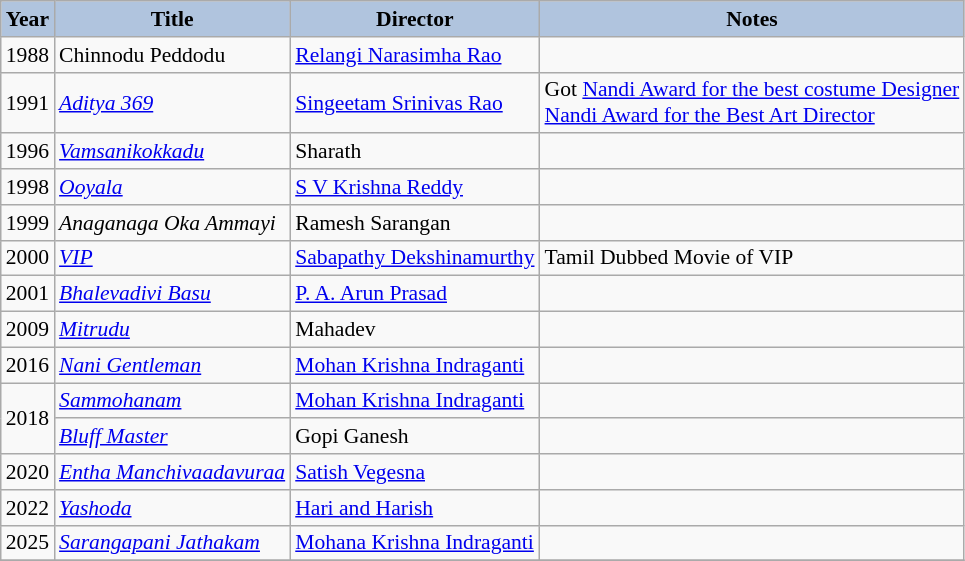<table class="wikitable" style="font-size:90%">
<tr style="text-align:center;">
<th style="text-align:center; background:#b0c4de;">Year</th>
<th style="text-align:center; background:#b0c4de;">Title</th>
<th style="text-align:center; background:#b0c4de;">Director</th>
<th style="text-align:center; background:#b0c4de;">Notes</th>
</tr>
<tr>
<td>1988</td>
<td>Chinnodu Peddodu</td>
<td><a href='#'>Relangi Narasimha Rao</a></td>
<td></td>
</tr>
<tr>
<td>1991</td>
<td><em><a href='#'>Aditya 369</a></em></td>
<td><a href='#'>Singeetam Srinivas Rao</a></td>
<td>Got <a href='#'>Nandi Award for the best costume Designer</a> <br> <a href='#'>Nandi Award for the Best Art Director</a></td>
</tr>
<tr>
<td>1996</td>
<td><em><a href='#'>Vamsanikokkadu</a></em></td>
<td>Sharath</td>
<td></td>
</tr>
<tr>
<td>1998</td>
<td><em><a href='#'>Ooyala</a></em></td>
<td><a href='#'>S V Krishna Reddy</a></td>
<td></td>
</tr>
<tr>
<td>1999</td>
<td><em>Anaganaga Oka Ammayi</em></td>
<td>Ramesh Sarangan</td>
<td></td>
</tr>
<tr>
<td>2000</td>
<td><em><a href='#'>VIP</a></em></td>
<td><a href='#'>Sabapathy Dekshinamurthy</a></td>
<td>Tamil Dubbed Movie of VIP</td>
</tr>
<tr>
<td>2001</td>
<td><em><a href='#'>Bhalevadivi Basu</a></em></td>
<td><a href='#'>P. A. Arun Prasad</a></td>
<td></td>
</tr>
<tr>
<td>2009</td>
<td><em><a href='#'>Mitrudu</a></em></td>
<td>Mahadev</td>
<td></td>
</tr>
<tr>
<td>2016</td>
<td><em><a href='#'>Nani Gentleman</a></em></td>
<td><a href='#'>Mohan Krishna Indraganti</a></td>
<td></td>
</tr>
<tr>
<td rowspan="2">2018</td>
<td><em><a href='#'>Sammohanam</a></em></td>
<td><a href='#'>Mohan Krishna Indraganti</a></td>
<td></td>
</tr>
<tr>
<td><a href='#'><em>Bluff Master</em></a></td>
<td>Gopi Ganesh</td>
<td></td>
</tr>
<tr>
<td>2020</td>
<td><em><a href='#'>Entha Manchivaadavuraa</a></em></td>
<td><a href='#'>Satish Vegesna</a></td>
<td></td>
</tr>
<tr>
<td>2022</td>
<td><a href='#'><em>Yashoda</em></a></td>
<td><a href='#'>Hari and Harish</a></td>
<td></td>
</tr>
<tr>
<td>2025</td>
<td><em><a href='#'>Sarangapani Jathakam</a></em></td>
<td><a href='#'>Mohana Krishna Indraganti</a></td>
<td></td>
</tr>
<tr>
</tr>
</table>
